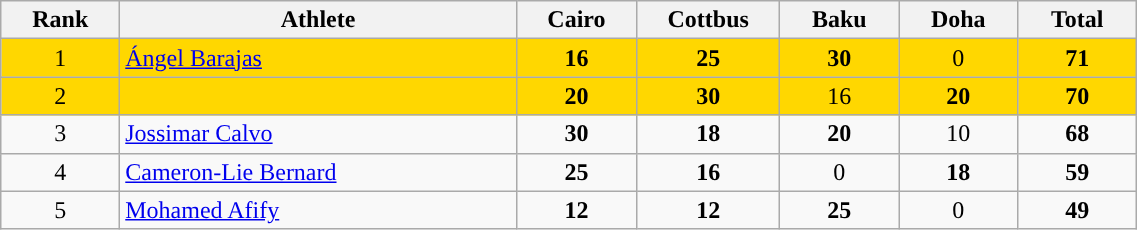<table style="width:60%;" class="wikitable">
<tr>
<th style="text-align:center; width:6%;">Rank</th>
<th style="text-align:center; width:20%;">Athlete</th>
<th style="text-align:center; width:6%;"> Cairo</th>
<th style="text-align:center; width:6%;"> Cottbus</th>
<th style="text-align:center; width:6%;"> Baku</th>
<th style="text-align:center; width:6%;"> Doha</th>
<th style="text-align:center; width:6%;">Total</th>
</tr>
<tr scope=row style="text-align:center" bgcolor=gold>
<td>1</td>
<td align=left> <a href='#'>Ángel Barajas</a></td>
<td><strong>16</strong></td>
<td><strong>25</strong></td>
<td><strong>30</strong></td>
<td>0</td>
<td><strong>71</strong></td>
</tr>
<tr scope=row style="text-align:center" bgcolor=gold>
<td>2</td>
<td align=left></td>
<td><strong>20</strong></td>
<td><strong>30</strong></td>
<td>16</td>
<td><strong>20</strong></td>
<td><strong>70</strong></td>
</tr>
<tr scope=row style="text-align:center">
<td>3</td>
<td align=left> <a href='#'>Jossimar Calvo</a></td>
<td><strong>30</strong></td>
<td><strong>18</strong></td>
<td><strong>20</strong></td>
<td>10</td>
<td><strong>68</strong></td>
</tr>
<tr scope=row style="text-align:center">
<td>4</td>
<td align=left> <a href='#'>Cameron-Lie Bernard</a></td>
<td><strong>25</strong></td>
<td><strong>16</strong></td>
<td>0</td>
<td><strong>18</strong></td>
<td><strong>59</strong></td>
</tr>
<tr scope=row style="text-align:center">
<td>5</td>
<td align=left> <a href='#'>Mohamed Afify</a></td>
<td><strong>12</strong></td>
<td><strong>12</strong></td>
<td><strong>25</strong></td>
<td>0</td>
<td><strong>49</strong></td>
</tr>
</table>
